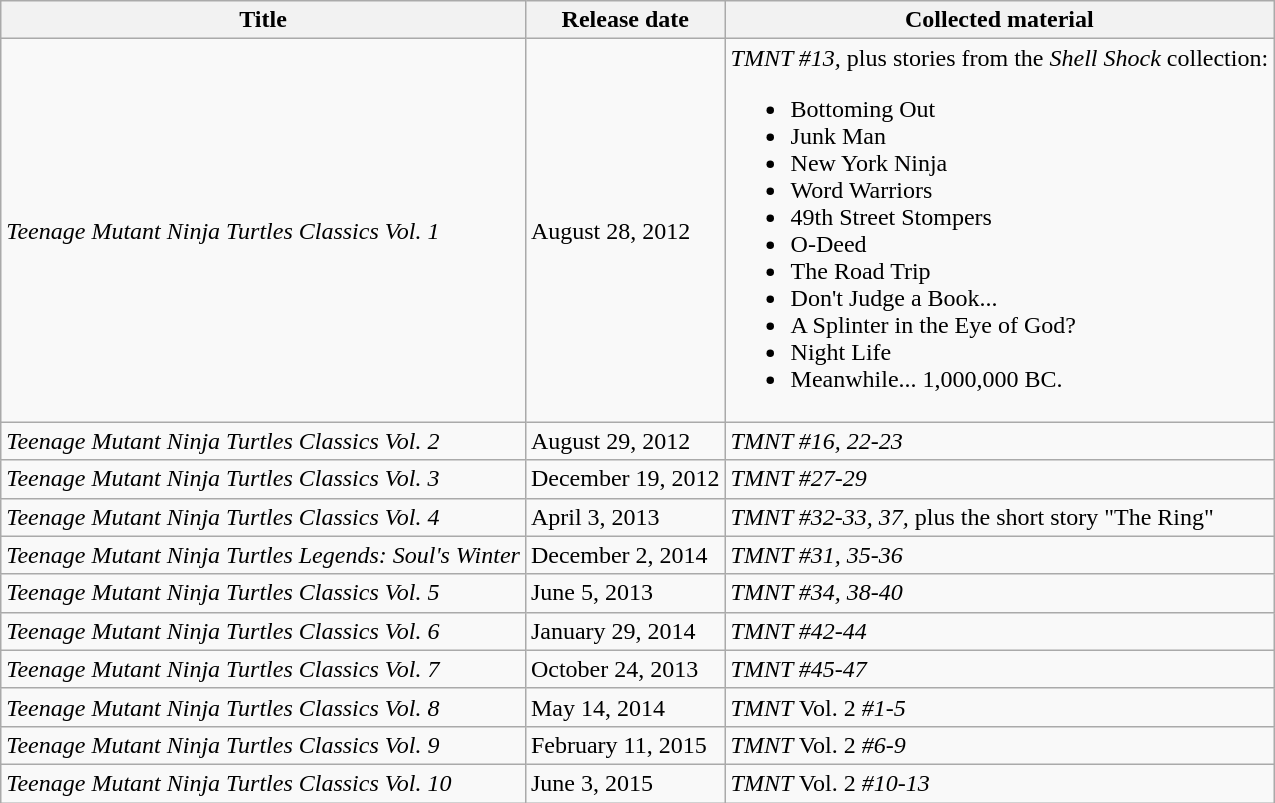<table class="wikitable">
<tr>
<th>Title</th>
<th>Release date</th>
<th>Collected material</th>
</tr>
<tr>
<td><em>Teenage Mutant Ninja Turtles Classics Vol. 1</em></td>
<td>August 28, 2012</td>
<td><em>TMNT #13,</em> plus stories from the <em>Shell Shock</em> collection:<br><ul><li>Bottoming Out</li><li>Junk Man</li><li>New York Ninja</li><li>Word Warriors</li><li>49th Street Stompers</li><li>O-Deed</li><li>The Road Trip</li><li>Don't Judge a Book...</li><li>A Splinter in the Eye of God?</li><li>Night Life</li><li>Meanwhile... 1,000,000 BC.</li></ul></td>
</tr>
<tr>
<td><em>Teenage Mutant Ninja Turtles Classics Vol. 2</em></td>
<td>August 29, 2012</td>
<td><em>TMNT #16, 22-23</em></td>
</tr>
<tr>
<td><em>Teenage Mutant Ninja Turtles Classics Vol. 3</em></td>
<td>December 19, 2012</td>
<td><em>TMNT #27-29</em></td>
</tr>
<tr>
<td><em>Teenage Mutant Ninja Turtles Classics Vol. 4</em></td>
<td>April 3, 2013</td>
<td><em>TMNT #32-33, 37,</em> plus the short story "The Ring"</td>
</tr>
<tr>
<td><em>Teenage Mutant Ninja Turtles Legends: Soul's Winter</em></td>
<td>December 2, 2014</td>
<td><em>TMNT #31, 35-36</em></td>
</tr>
<tr>
<td><em>Teenage Mutant Ninja Turtles Classics Vol. 5</em></td>
<td>June 5, 2013</td>
<td><em>TMNT #34, 38-40</em></td>
</tr>
<tr>
<td><em>Teenage Mutant Ninja Turtles Classics Vol. 6</em></td>
<td>January 29, 2014</td>
<td><em>TMNT #42-44</em></td>
</tr>
<tr>
<td><em>Teenage Mutant Ninja Turtles Classics Vol. 7</em></td>
<td>October 24, 2013</td>
<td><em>TMNT #45-47</em></td>
</tr>
<tr>
<td><em>Teenage Mutant Ninja Turtles Classics Vol. 8</em></td>
<td>May 14, 2014</td>
<td><em>TMNT</em> Vol. 2 <em>#1-5</em></td>
</tr>
<tr>
<td><em>Teenage Mutant Ninja Turtles Classics Vol. 9</em></td>
<td>February 11, 2015</td>
<td><em>TMNT</em> Vol. 2 <em>#6-9</em></td>
</tr>
<tr>
<td><em>Teenage Mutant Ninja Turtles Classics Vol. 10</em></td>
<td>June 3, 2015</td>
<td><em>TMNT</em> Vol. 2 <em>#10-13</em></td>
</tr>
</table>
